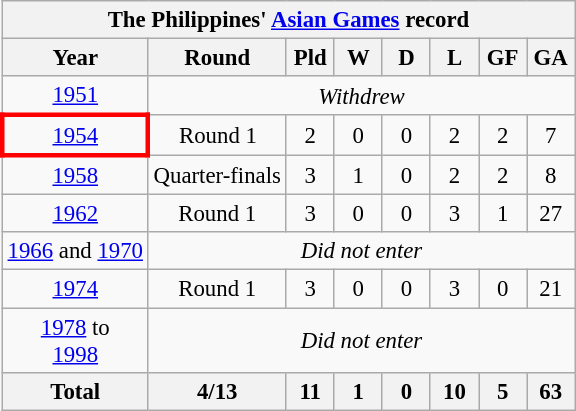<table class="wikitable collapsible collapsed" style="text-align: center; font-size:95%">
<tr>
<th colspan=8>The Philippines' <a href='#'>Asian Games</a> record</th>
</tr>
<tr>
<th>Year</th>
<th>Round</th>
<th width=25>Pld</th>
<th width=25>W</th>
<th width=25>D</th>
<th width=25>L</th>
<th width=25>GF</th>
<th width=25>GA</th>
</tr>
<tr>
<td> <a href='#'>1951</a></td>
<td colspan=7><em>Withdrew</em></td>
</tr>
<tr>
<td style="border: 3px solid red"> <a href='#'>1954</a></td>
<td>Round 1</td>
<td>2</td>
<td>0</td>
<td>0</td>
<td>2</td>
<td>2</td>
<td>7</td>
</tr>
<tr>
<td> <a href='#'>1958</a></td>
<td>Quarter-finals</td>
<td>3</td>
<td>1</td>
<td>0</td>
<td>2</td>
<td>2</td>
<td>8</td>
</tr>
<tr>
<td> <a href='#'>1962</a></td>
<td>Round 1</td>
<td>3</td>
<td>0</td>
<td>0</td>
<td>3</td>
<td>1</td>
<td>27</td>
</tr>
<tr>
<td> <a href='#'>1966</a> and  <a href='#'>1970</a></td>
<td colspan=7><em>Did not enter</em></td>
</tr>
<tr>
<td> <a href='#'>1974</a></td>
<td>Round 1</td>
<td>3</td>
<td>0</td>
<td>0</td>
<td>3</td>
<td>0</td>
<td>21</td>
</tr>
<tr>
<td> <a href='#'>1978</a> to <br>  <a href='#'>1998</a></td>
<td colspan=7><em>Did not enter</em></td>
</tr>
<tr>
<th><strong>Total</strong></th>
<th>4/13</th>
<th>11</th>
<th>1</th>
<th>0</th>
<th>10</th>
<th>5</th>
<th>63</th>
</tr>
</table>
